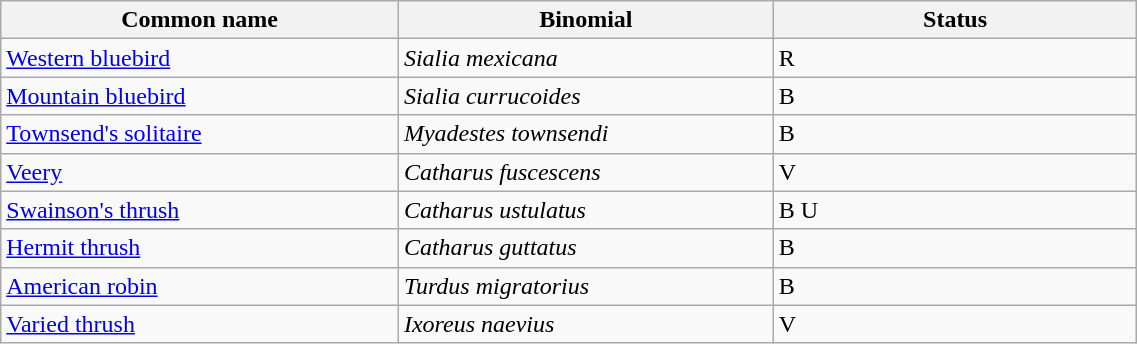<table width=60% class="wikitable">
<tr>
<th width=35%>Common name</th>
<th width=33%>Binomial</th>
<th width=32%>Status</th>
</tr>
<tr>
<td><a href='#'>Western bluebird</a></td>
<td><em>Sialia mexicana</em></td>
<td>R</td>
</tr>
<tr>
<td><a href='#'>Mountain bluebird</a></td>
<td><em>Sialia currucoides</em></td>
<td>B</td>
</tr>
<tr>
<td><a href='#'>Townsend's solitaire</a></td>
<td><em>Myadestes townsendi</em></td>
<td>B</td>
</tr>
<tr>
<td><a href='#'>Veery</a></td>
<td><em>Catharus fuscescens</em></td>
<td>V</td>
</tr>
<tr>
<td><a href='#'>Swainson's thrush</a></td>
<td><em>Catharus ustulatus</em></td>
<td>B U</td>
</tr>
<tr>
<td><a href='#'>Hermit thrush</a></td>
<td><em>Catharus guttatus</em></td>
<td>B</td>
</tr>
<tr>
<td><a href='#'>American robin</a></td>
<td><em>Turdus migratorius</em></td>
<td>B</td>
</tr>
<tr>
<td><a href='#'>Varied thrush</a></td>
<td><em>Ixoreus naevius</em></td>
<td>V</td>
</tr>
</table>
